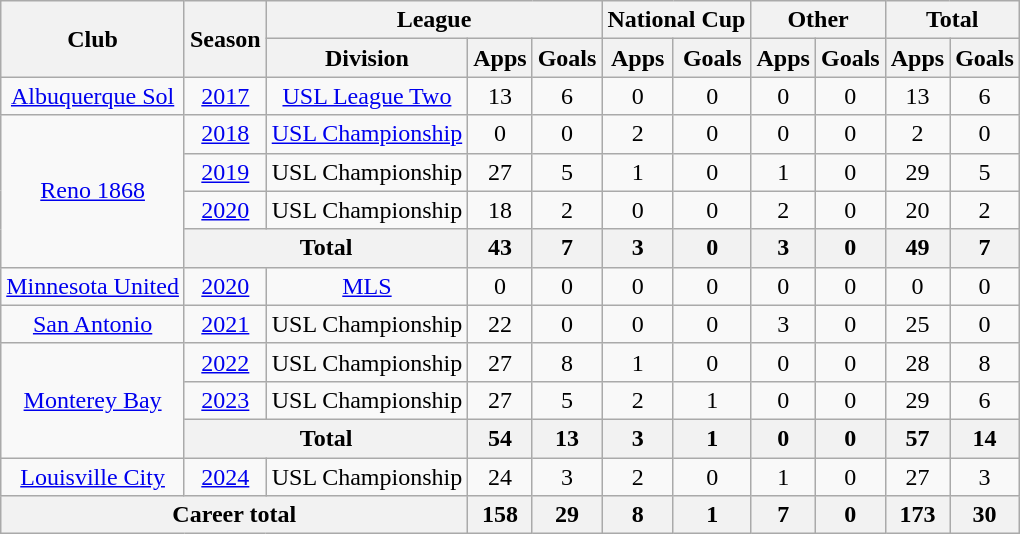<table class="wikitable" style="text-align:center">
<tr>
<th rowspan="2">Club</th>
<th rowspan="2">Season</th>
<th colspan="3">League</th>
<th colspan="2">National Cup</th>
<th colspan="2">Other</th>
<th colspan="2">Total</th>
</tr>
<tr>
<th>Division</th>
<th>Apps</th>
<th>Goals</th>
<th>Apps</th>
<th>Goals</th>
<th>Apps</th>
<th>Goals</th>
<th>Apps</th>
<th>Goals</th>
</tr>
<tr>
<td><a href='#'>Albuquerque Sol</a></td>
<td><a href='#'>2017</a></td>
<td><a href='#'>USL League Two</a></td>
<td>13</td>
<td>6</td>
<td>0</td>
<td>0</td>
<td>0</td>
<td>0</td>
<td>13</td>
<td>6</td>
</tr>
<tr>
<td rowspan="4"><a href='#'>Reno 1868</a></td>
<td><a href='#'>2018</a></td>
<td><a href='#'>USL Championship</a></td>
<td>0</td>
<td>0</td>
<td>2</td>
<td>0</td>
<td>0</td>
<td>0</td>
<td>2</td>
<td>0</td>
</tr>
<tr>
<td><a href='#'>2019</a></td>
<td>USL Championship</td>
<td>27</td>
<td>5</td>
<td>1</td>
<td>0</td>
<td>1</td>
<td>0</td>
<td>29</td>
<td>5</td>
</tr>
<tr>
<td><a href='#'>2020</a></td>
<td>USL Championship</td>
<td>18</td>
<td>2</td>
<td>0</td>
<td>0</td>
<td>2</td>
<td>0</td>
<td>20</td>
<td>2</td>
</tr>
<tr>
<th colspan="2">Total</th>
<th>43</th>
<th>7</th>
<th>3</th>
<th>0</th>
<th>3</th>
<th>0</th>
<th>49</th>
<th>7</th>
</tr>
<tr>
<td><a href='#'>Minnesota United</a></td>
<td><a href='#'>2020</a></td>
<td><a href='#'>MLS</a></td>
<td>0</td>
<td>0</td>
<td>0</td>
<td>0</td>
<td>0</td>
<td>0</td>
<td>0</td>
<td>0</td>
</tr>
<tr>
<td><a href='#'>San Antonio</a></td>
<td><a href='#'>2021</a></td>
<td>USL Championship</td>
<td>22</td>
<td>0</td>
<td>0</td>
<td>0</td>
<td>3</td>
<td>0</td>
<td>25</td>
<td>0</td>
</tr>
<tr>
<td rowspan="3"><a href='#'>Monterey Bay</a></td>
<td><a href='#'>2022</a></td>
<td>USL Championship</td>
<td>27</td>
<td>8</td>
<td>1</td>
<td>0</td>
<td>0</td>
<td>0</td>
<td>28</td>
<td>8</td>
</tr>
<tr>
<td><a href='#'>2023</a></td>
<td>USL Championship</td>
<td>27</td>
<td>5</td>
<td>2</td>
<td>1</td>
<td>0</td>
<td>0</td>
<td>29</td>
<td>6</td>
</tr>
<tr>
<th colspan="2">Total</th>
<th>54</th>
<th>13</th>
<th>3</th>
<th>1</th>
<th>0</th>
<th>0</th>
<th>57</th>
<th>14</th>
</tr>
<tr>
<td><a href='#'>Louisville City</a></td>
<td><a href='#'>2024</a></td>
<td>USL Championship</td>
<td>24</td>
<td>3</td>
<td>2</td>
<td>0</td>
<td>1</td>
<td>0</td>
<td>27</td>
<td>3</td>
</tr>
<tr>
<th colspan="3">Career total</th>
<th>158</th>
<th>29</th>
<th>8</th>
<th>1</th>
<th>7</th>
<th>0</th>
<th>173</th>
<th>30</th>
</tr>
</table>
